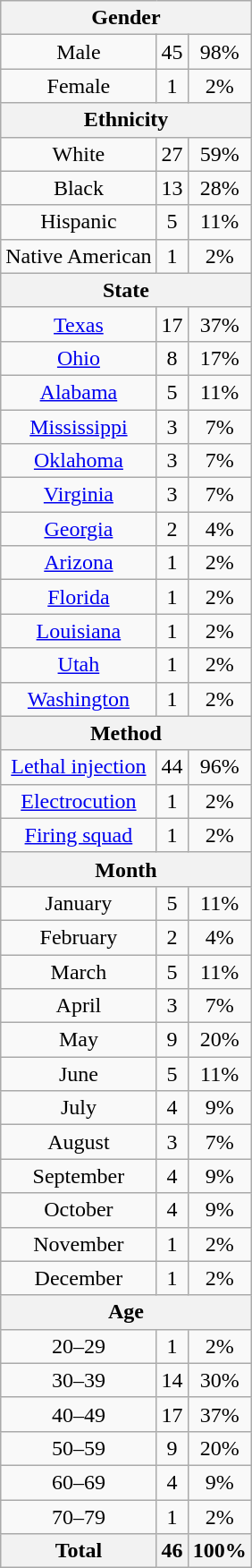<table class="wikitable" style="text-align:center;">
<tr>
<th colspan="3">Gender</th>
</tr>
<tr>
<td>Male</td>
<td>45</td>
<td>98%</td>
</tr>
<tr>
<td>Female</td>
<td>1</td>
<td>2%</td>
</tr>
<tr>
<th colspan="3">Ethnicity</th>
</tr>
<tr>
<td>White</td>
<td>27</td>
<td>59%</td>
</tr>
<tr>
<td>Black</td>
<td>13</td>
<td>28%</td>
</tr>
<tr>
<td>Hispanic</td>
<td>5</td>
<td>11%</td>
</tr>
<tr>
<td>Native American</td>
<td>1</td>
<td>2%</td>
</tr>
<tr>
<th colspan="3">State</th>
</tr>
<tr>
<td><a href='#'>Texas</a></td>
<td>17</td>
<td>37%</td>
</tr>
<tr>
<td><a href='#'>Ohio</a></td>
<td>8</td>
<td>17%</td>
</tr>
<tr>
<td><a href='#'>Alabama</a></td>
<td>5</td>
<td>11%</td>
</tr>
<tr>
<td><a href='#'>Mississippi</a></td>
<td>3</td>
<td>7%</td>
</tr>
<tr>
<td><a href='#'>Oklahoma</a></td>
<td>3</td>
<td>7%</td>
</tr>
<tr>
<td><a href='#'>Virginia</a></td>
<td>3</td>
<td>7%</td>
</tr>
<tr>
<td><a href='#'>Georgia</a></td>
<td>2</td>
<td>4%</td>
</tr>
<tr>
<td><a href='#'>Arizona</a></td>
<td>1</td>
<td>2%</td>
</tr>
<tr>
<td><a href='#'>Florida</a></td>
<td>1</td>
<td>2%</td>
</tr>
<tr>
<td><a href='#'>Louisiana</a></td>
<td>1</td>
<td>2%</td>
</tr>
<tr>
<td><a href='#'>Utah</a></td>
<td>1</td>
<td>2%</td>
</tr>
<tr>
<td><a href='#'>Washington</a></td>
<td>1</td>
<td>2%</td>
</tr>
<tr>
<th colspan="3">Method</th>
</tr>
<tr>
<td><a href='#'>Lethal injection</a></td>
<td>44</td>
<td>96%</td>
</tr>
<tr>
<td><a href='#'>Electrocution</a></td>
<td>1</td>
<td>2%</td>
</tr>
<tr>
<td><a href='#'>Firing squad</a></td>
<td>1</td>
<td>2%</td>
</tr>
<tr>
<th colspan="3">Month</th>
</tr>
<tr>
<td>January</td>
<td>5</td>
<td>11%</td>
</tr>
<tr>
<td>February</td>
<td>2</td>
<td>4%</td>
</tr>
<tr>
<td>March</td>
<td>5</td>
<td>11%</td>
</tr>
<tr>
<td>April</td>
<td>3</td>
<td>7%</td>
</tr>
<tr>
<td>May</td>
<td>9</td>
<td>20%</td>
</tr>
<tr>
<td>June</td>
<td>5</td>
<td>11%</td>
</tr>
<tr>
<td>July</td>
<td>4</td>
<td>9%</td>
</tr>
<tr>
<td>August</td>
<td>3</td>
<td>7%</td>
</tr>
<tr>
<td>September</td>
<td>4</td>
<td>9%</td>
</tr>
<tr>
<td>October</td>
<td>4</td>
<td>9%</td>
</tr>
<tr>
<td>November</td>
<td>1</td>
<td>2%</td>
</tr>
<tr>
<td>December</td>
<td>1</td>
<td>2%</td>
</tr>
<tr>
<th colspan="3">Age</th>
</tr>
<tr>
<td>20–29</td>
<td>1</td>
<td>2%</td>
</tr>
<tr>
<td>30–39</td>
<td>14</td>
<td>30%</td>
</tr>
<tr>
<td>40–49</td>
<td>17</td>
<td>37%</td>
</tr>
<tr>
<td>50–59</td>
<td>9</td>
<td>20%</td>
</tr>
<tr>
<td>60–69</td>
<td>4</td>
<td>9%</td>
</tr>
<tr>
<td>70–79</td>
<td>1</td>
<td>2%</td>
</tr>
<tr>
<th>Total</th>
<th>46</th>
<th>100%</th>
</tr>
</table>
